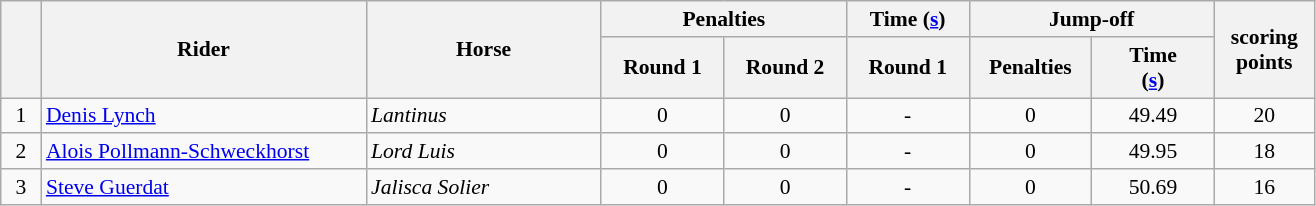<table class="wikitable" style="font-size: 90%">
<tr>
<th rowspan=2 width=20></th>
<th rowspan=2 width=210>Rider</th>
<th rowspan=2 width=150>Horse</th>
<th colspan=2>Penalties</th>
<th>Time (<a href='#'>s</a>)</th>
<th colspan=2>Jump-off</th>
<th rowspan=2 width=60>scoring<br>points</th>
</tr>
<tr>
<th width=75>Round 1</th>
<th width=75>Round 2</th>
<th width=75>Round 1</th>
<th width=75>Penalties</th>
<th width=75>Time<br>(<a href='#'>s</a>)</th>
</tr>
<tr>
<td align=center>1</td>
<td> <a href='#'>Denis Lynch</a></td>
<td><em>Lantinus</em></td>
<td align=center>0</td>
<td align=center>0</td>
<td align=center>-</td>
<td align=center>0</td>
<td align=center>49.49</td>
<td align=center>20</td>
</tr>
<tr>
<td align=center>2</td>
<td> <a href='#'>Alois Pollmann-Schweckhorst</a></td>
<td><em>Lord Luis</em></td>
<td align=center>0</td>
<td align=center>0</td>
<td align=center>-</td>
<td align=center>0</td>
<td align=center>49.95</td>
<td align=center>18</td>
</tr>
<tr>
<td align=center>3</td>
<td> <a href='#'>Steve Guerdat</a></td>
<td><em>Jalisca Solier</em></td>
<td align=center>0</td>
<td align=center>0</td>
<td align=center>-</td>
<td align=center>0</td>
<td align=center>50.69</td>
<td align=center>16</td>
</tr>
</table>
